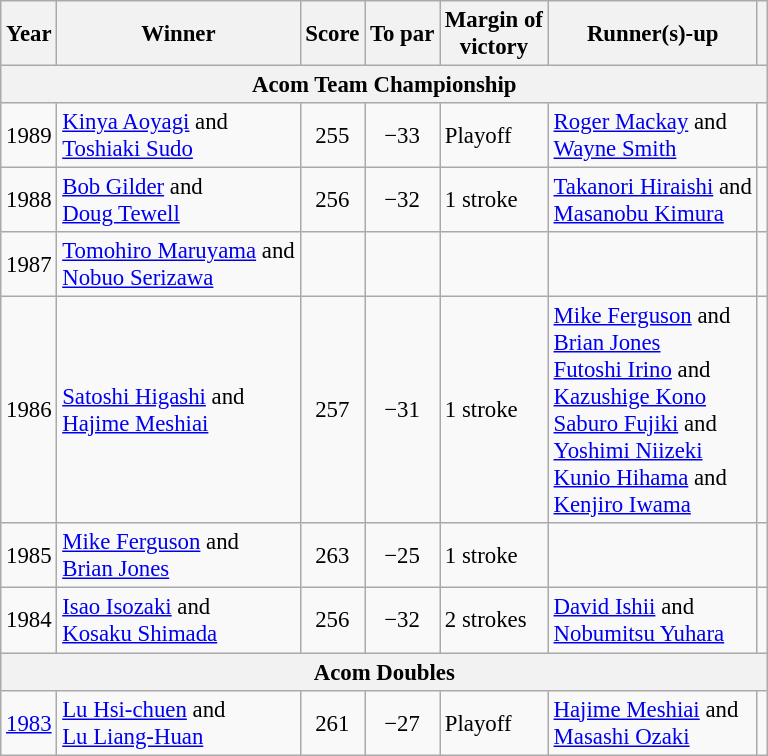<table class=wikitable style="font-size:95%">
<tr>
<th>Year</th>
<th>Winner</th>
<th>Score</th>
<th>To par</th>
<th>Margin of<br>victory</th>
<th>Runner(s)-up</th>
<th></th>
</tr>
<tr>
<th colspan=7>Acom Team Championship</th>
</tr>
<tr>
<td>1989</td>
<td> <a href='#'>Kinya Aoyagi</a> and<br> <a href='#'>Toshiaki Sudo</a></td>
<td align=center>255</td>
<td align=center>−33</td>
<td>Playoff</td>
<td> <a href='#'>Roger Mackay</a> and<br> <a href='#'>Wayne Smith</a></td>
<td></td>
</tr>
<tr>
<td>1988</td>
<td> <a href='#'>Bob Gilder</a> and<br> <a href='#'>Doug Tewell</a></td>
<td align=center>256</td>
<td align=center>−32</td>
<td>1 stroke</td>
<td> <a href='#'>Takanori Hiraishi</a> and<br> <a href='#'>Masanobu Kimura</a></td>
<td></td>
</tr>
<tr>
<td>1987</td>
<td> <a href='#'>Tomohiro Maruyama</a> and<br> <a href='#'>Nobuo Serizawa</a></td>
<td align=center></td>
<td align=center></td>
<td></td>
<td></td>
<td></td>
</tr>
<tr>
<td>1986</td>
<td> <a href='#'>Satoshi Higashi</a> and<br> <a href='#'>Hajime Meshiai</a></td>
<td align=center>257</td>
<td align=center>−31</td>
<td>1 stroke</td>
<td> <a href='#'>Mike Ferguson</a> and<br> <a href='#'>Brian Jones</a><br> <a href='#'>Futoshi Irino</a> and<br> <a href='#'>Kazushige Kono</a><br> <a href='#'>Saburo Fujiki</a> and<br> <a href='#'>Yoshimi Niizeki</a><br> <a href='#'>Kunio Hihama</a> and<br> <a href='#'>Kenjiro Iwama</a></td>
<td></td>
</tr>
<tr>
<td>1985</td>
<td> <a href='#'>Mike Ferguson</a> and<br> <a href='#'>Brian Jones</a></td>
<td align=center>263</td>
<td align=center>−25</td>
<td>1 stroke</td>
<td></td>
<td></td>
</tr>
<tr>
<td>1984</td>
<td> <a href='#'>Isao Isozaki</a> and<br> <a href='#'>Kosaku Shimada</a></td>
<td align=center>256</td>
<td align=center>−32</td>
<td>2 strokes</td>
<td> <a href='#'>David Ishii</a> and<br> <a href='#'>Nobumitsu Yuhara</a></td>
<td></td>
</tr>
<tr>
<th colspan=7>Acom Doubles</th>
</tr>
<tr>
<td><a href='#'>1983</a></td>
<td> <a href='#'>Lu Hsi-chuen</a> and<br> <a href='#'>Lu Liang-Huan</a></td>
<td align=center>261</td>
<td align=center>−27</td>
<td>Playoff</td>
<td> <a href='#'>Hajime Meshiai</a> and<br> <a href='#'>Masashi Ozaki</a></td>
<td></td>
</tr>
</table>
